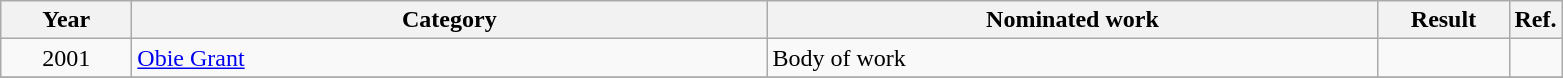<table class=wikitable>
<tr>
<th scope="col" style="width:5em;">Year</th>
<th scope="col" style="width:26em;">Category</th>
<th scope="col" style="width:25em;">Nominated work</th>
<th scope="col" style="width:5em;">Result</th>
<th>Ref.</th>
</tr>
<tr>
<td style="text-align:center;">2001</td>
<td><a href='#'>Obie Grant</a></td>
<td>Body of work</td>
<td></td>
<td></td>
</tr>
<tr>
</tr>
</table>
